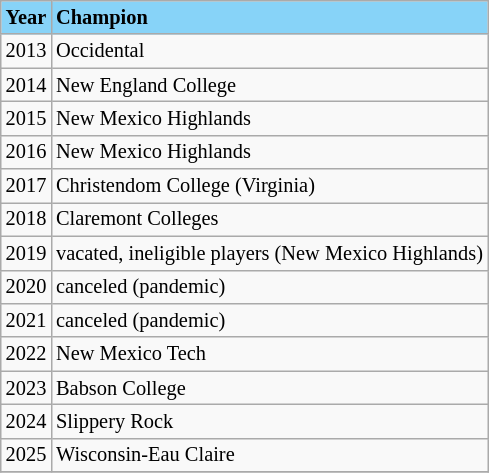<table class="wikitable" style="font-size:85%;">
<tr ! style="background-color: #87D3F8;">
<td><strong>Year</strong></td>
<td><strong>Champion</strong></td>
</tr>
<tr --->
<td>2013</td>
<td>Occidental</td>
</tr>
<tr --->
<td>2014</td>
<td>New England College</td>
</tr>
<tr --->
<td>2015</td>
<td>New Mexico Highlands</td>
</tr>
<tr --->
<td>2016</td>
<td>New Mexico Highlands</td>
</tr>
<tr --->
<td>2017</td>
<td>Christendom College (Virginia)</td>
</tr>
<tr --->
<td>2018</td>
<td>Claremont Colleges</td>
</tr>
<tr --->
<td>2019</td>
<td>vacated, ineligible players (New Mexico Highlands)</td>
</tr>
<tr --->
<td>2020</td>
<td>canceled (pandemic)</td>
</tr>
<tr --->
<td>2021</td>
<td>canceled (pandemic)</td>
</tr>
<tr --->
<td>2022</td>
<td>New Mexico Tech</td>
</tr>
<tr --->
<td>2023</td>
<td>Babson College</td>
</tr>
<tr --->
<td>2024</td>
<td>Slippery Rock</td>
</tr>
<tr --->
<td>2025</td>
<td>Wisconsin-Eau Claire</td>
</tr>
<tr --->
</tr>
</table>
